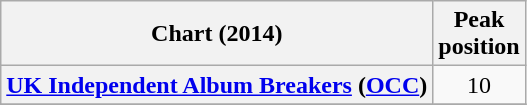<table class="wikitable sortable plainrowheaders" style="text-align:center">
<tr>
<th scope="col">Chart (2014)</th>
<th scope="col">Peak<br>position</th>
</tr>
<tr>
<th scope="row"><a href='#'>UK Independent Album Breakers</a> (<a href='#'>OCC</a>)</th>
<td>10</td>
</tr>
<tr>
</tr>
</table>
